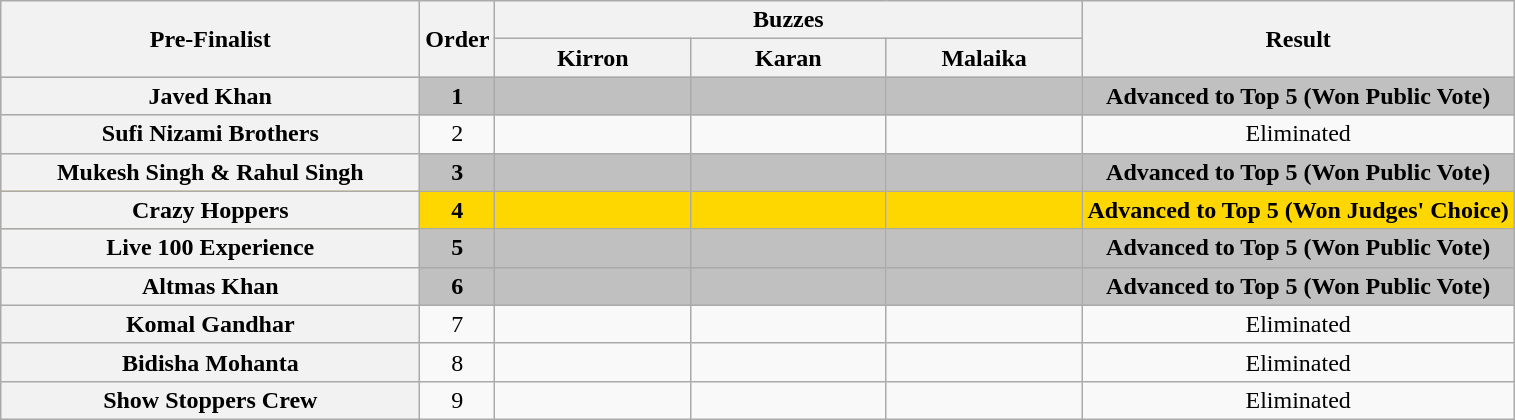<table class="wikitable plainrowheaders sortable" style="text-align:center;">
<tr>
<th scope="col" rowspan="2" class="unsortable" scope="col" style="width:17em;">Pre-Finalist</th>
<th scope="col" rowspan="2" scope="col" style="width:1em;">Order</th>
<th scope="col" colspan="3" class="unsortable" scope="col" style="width:24em;">Buzzes</th>
<th scope="col" rowspan="2">Result</th>
</tr>
<tr>
<th scope="col" class="unsortable" style="width:6em;">Kirron</th>
<th scope="col" class="unsortable" style="width:6em;">Karan</th>
<th scope="col" class="unsortable" style="width:6em;">Malaika</th>
</tr>
<tr style="background:silver;">
<th scope="row"><strong>Javed Khan</strong></th>
<td><strong>1</strong></td>
<td></td>
<td></td>
<td></td>
<td><strong>Advanced to Top 5 (Won Public Vote)</strong></td>
</tr>
<tr>
<th scope="row">Sufi Nizami Brothers</th>
<td>2</td>
<td></td>
<td></td>
<td></td>
<td>Eliminated</td>
</tr>
<tr style="background:silver;">
<th scope="row"><strong>Mukesh Singh &  Rahul Singh</strong></th>
<td><strong>3</strong></td>
<td></td>
<td></td>
<td></td>
<td><strong>Advanced to Top 5 (Won Public Vote)</strong></td>
</tr>
<tr style="background:gold;">
<th scope="row"><strong>Crazy Hoppers</strong></th>
<td><strong>4</strong></td>
<td></td>
<td></td>
<td></td>
<td><strong>Advanced to Top 5 (Won Judges' Choice)</strong></td>
</tr>
<tr style="background:silver;">
<th scope="row"><strong>Live 100 Experience</strong></th>
<td><strong>5</strong></td>
<td></td>
<td></td>
<td></td>
<td><strong>Advanced to Top 5 (Won Public Vote)</strong></td>
</tr>
<tr style="background:silver;">
<th scope="row"><strong>Altmas Khan</strong></th>
<td><strong>6</strong></td>
<td></td>
<td></td>
<td></td>
<td><strong>Advanced to Top 5 (Won Public Vote)</strong></td>
</tr>
<tr>
<th scope="row">Komal Gandhar</th>
<td>7</td>
<td></td>
<td></td>
<td></td>
<td>Eliminated</td>
</tr>
<tr>
<th scope="row">Bidisha Mohanta </th>
<td>8</td>
<td></td>
<td></td>
<td></td>
<td>Eliminated</td>
</tr>
<tr>
<th scope="row">Show Stoppers Crew</th>
<td>9</td>
<td></td>
<td></td>
<td></td>
<td>Eliminated</td>
</tr>
</table>
